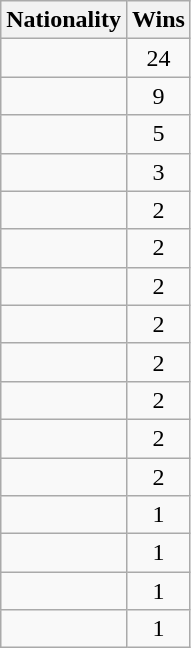<table class="wikitable">
<tr>
<th>Nationality</th>
<th>Wins</th>
</tr>
<tr>
<td></td>
<td align=center>24</td>
</tr>
<tr>
<td></td>
<td align=center>9</td>
</tr>
<tr>
<td></td>
<td align=center>5</td>
</tr>
<tr>
<td></td>
<td align=center>3</td>
</tr>
<tr>
<td></td>
<td align=center>2</td>
</tr>
<tr>
<td></td>
<td align=center>2</td>
</tr>
<tr>
<td></td>
<td align=center>2</td>
</tr>
<tr>
<td></td>
<td align=center>2</td>
</tr>
<tr>
<td></td>
<td align=center>2</td>
</tr>
<tr>
<td></td>
<td align=center>2</td>
</tr>
<tr>
<td></td>
<td align=center>2</td>
</tr>
<tr>
<td></td>
<td align=center>2</td>
</tr>
<tr>
<td></td>
<td align=center>1</td>
</tr>
<tr>
<td></td>
<td align=center>1</td>
</tr>
<tr>
<td></td>
<td align=center>1</td>
</tr>
<tr>
<td></td>
<td align=center>1</td>
</tr>
</table>
